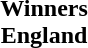<table cellspacing=0 width=100%>
<tr>
<td align=center></td>
</tr>
<tr>
<td align=center><strong>Winners<br>England</strong></td>
</tr>
</table>
